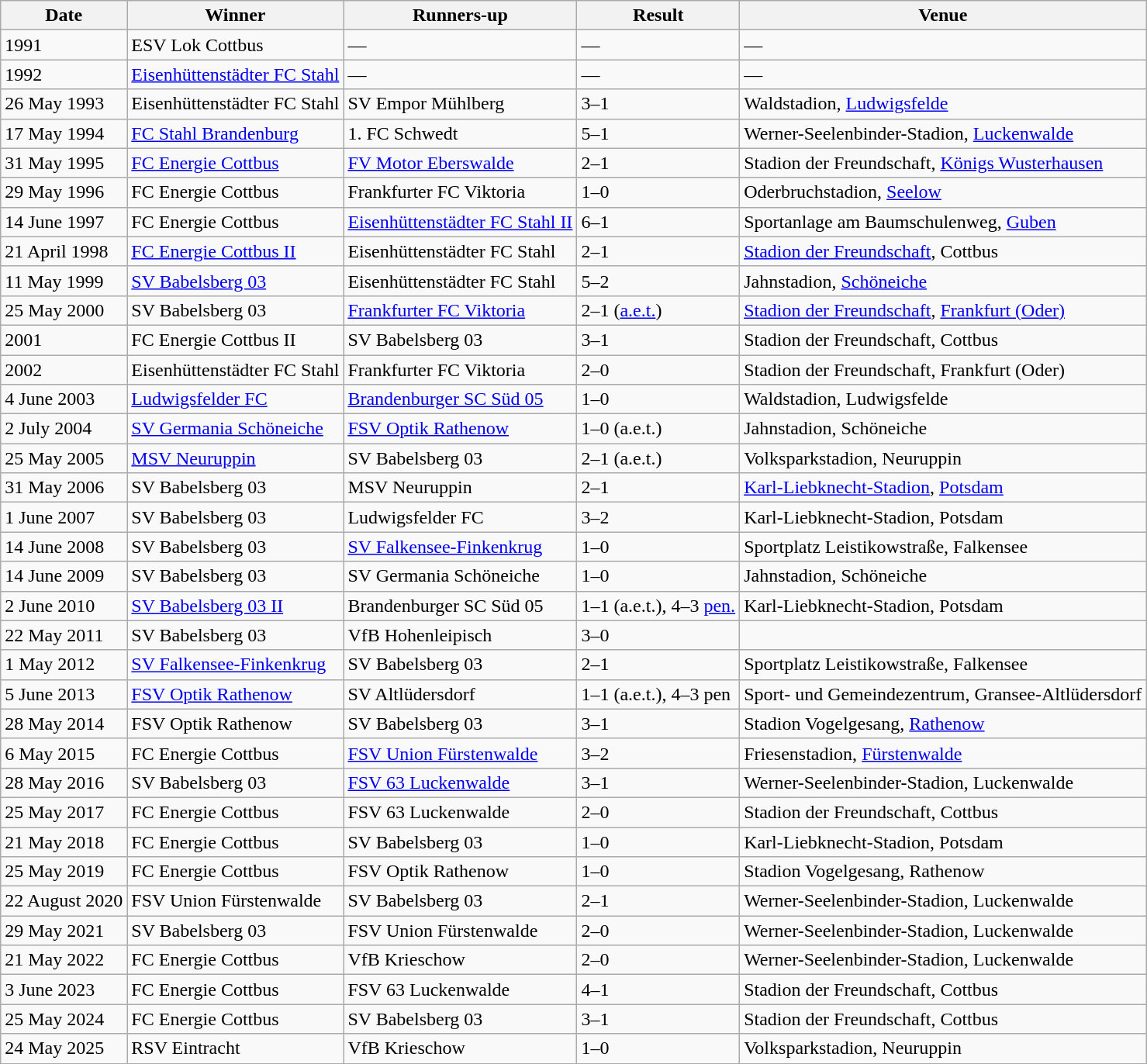<table class="wikitable">
<tr>
<th>Date</th>
<th>Winner</th>
<th>Runners-up</th>
<th>Result</th>
<th>Venue</th>
</tr>
<tr>
<td>1991</td>
<td>ESV Lok Cottbus</td>
<td>—</td>
<td>—</td>
<td>—</td>
</tr>
<tr>
<td>1992</td>
<td><a href='#'>Eisenhüttenstädter FC Stahl</a></td>
<td>—</td>
<td>—</td>
<td>—</td>
</tr>
<tr>
<td>26 May 1993</td>
<td>Eisenhüttenstädter FC Stahl</td>
<td>SV Empor Mühlberg</td>
<td>3–1</td>
<td>Waldstadion, <a href='#'>Ludwigsfelde</a></td>
</tr>
<tr>
<td>17 May 1994</td>
<td><a href='#'>FC Stahl Brandenburg</a></td>
<td>1. FC Schwedt</td>
<td>5–1</td>
<td>Werner-Seelenbinder-Stadion, <a href='#'>Luckenwalde</a></td>
</tr>
<tr>
<td>31 May 1995</td>
<td><a href='#'>FC Energie Cottbus</a></td>
<td><a href='#'>FV Motor Eberswalde</a></td>
<td>2–1</td>
<td>Stadion der Freundschaft, <a href='#'>Königs Wusterhausen</a></td>
</tr>
<tr>
<td>29 May 1996</td>
<td>FC Energie Cottbus</td>
<td>Frankfurter FC Viktoria</td>
<td>1–0</td>
<td>Oderbruchstadion, <a href='#'>Seelow</a></td>
</tr>
<tr>
<td>14 June 1997</td>
<td>FC Energie Cottbus</td>
<td><a href='#'>Eisenhüttenstädter FC Stahl II</a></td>
<td>6–1</td>
<td>Sportanlage am Baumschulenweg, <a href='#'>Guben</a></td>
</tr>
<tr>
<td>21 April 1998</td>
<td><a href='#'>FC Energie Cottbus II</a></td>
<td>Eisenhüttenstädter FC Stahl</td>
<td>2–1</td>
<td><a href='#'>Stadion der Freundschaft</a>, Cottbus</td>
</tr>
<tr>
<td>11 May 1999</td>
<td><a href='#'>SV Babelsberg 03</a></td>
<td>Eisenhüttenstädter FC Stahl</td>
<td>5–2</td>
<td>Jahnstadion, <a href='#'>Schöneiche</a></td>
</tr>
<tr>
<td>25 May 2000</td>
<td>SV Babelsberg 03</td>
<td><a href='#'>Frankfurter FC Viktoria</a></td>
<td>2–1 (<a href='#'>a.e.t.</a>)</td>
<td><a href='#'>Stadion der Freundschaft</a>, <a href='#'>Frankfurt (Oder)</a></td>
</tr>
<tr>
<td>2001</td>
<td>FC Energie Cottbus II</td>
<td>SV Babelsberg 03</td>
<td>3–1</td>
<td>Stadion der Freundschaft, Cottbus</td>
</tr>
<tr>
<td>2002</td>
<td>Eisenhüttenstädter FC Stahl</td>
<td>Frankfurter FC Viktoria</td>
<td>2–0</td>
<td>Stadion der Freundschaft, Frankfurt (Oder)</td>
</tr>
<tr>
<td>4 June 2003</td>
<td><a href='#'>Ludwigsfelder FC</a></td>
<td><a href='#'>Brandenburger SC Süd 05</a></td>
<td>1–0</td>
<td>Waldstadion, Ludwigsfelde</td>
</tr>
<tr>
<td>2 July 2004</td>
<td><a href='#'>SV Germania Schöneiche</a></td>
<td><a href='#'>FSV Optik Rathenow</a></td>
<td>1–0 (a.e.t.)</td>
<td>Jahnstadion, Schöneiche</td>
</tr>
<tr>
<td>25 May 2005</td>
<td><a href='#'>MSV Neuruppin</a></td>
<td>SV Babelsberg 03</td>
<td>2–1 (a.e.t.)</td>
<td>Volksparkstadion, Neuruppin</td>
</tr>
<tr>
<td>31 May 2006</td>
<td>SV Babelsberg 03</td>
<td>MSV Neuruppin</td>
<td>2–1</td>
<td><a href='#'>Karl-Liebknecht-Stadion</a>, <a href='#'>Potsdam</a></td>
</tr>
<tr>
<td>1 June 2007</td>
<td>SV Babelsberg 03</td>
<td>Ludwigsfelder FC</td>
<td>3–2</td>
<td>Karl-Liebknecht-Stadion, Potsdam</td>
</tr>
<tr>
<td>14 June 2008</td>
<td>SV Babelsberg 03</td>
<td><a href='#'>SV Falkensee-Finkenkrug</a></td>
<td>1–0</td>
<td>Sportplatz Leistikowstraße, Falkensee</td>
</tr>
<tr>
<td>14 June 2009</td>
<td>SV Babelsberg 03</td>
<td>SV Germania Schöneiche</td>
<td>1–0</td>
<td>Jahnstadion, Schöneiche</td>
</tr>
<tr>
<td>2 June 2010</td>
<td><a href='#'>SV Babelsberg 03 II</a></td>
<td>Brandenburger SC Süd 05</td>
<td>1–1 (a.e.t.), 4–3 <a href='#'>pen.</a></td>
<td>Karl-Liebknecht-Stadion, Potsdam</td>
</tr>
<tr>
<td>22 May 2011</td>
<td>SV Babelsberg 03</td>
<td>VfB Hohenleipisch</td>
<td>3–0</td>
<td></td>
</tr>
<tr>
<td>1 May 2012</td>
<td><a href='#'>SV Falkensee-Finkenkrug</a></td>
<td>SV Babelsberg 03</td>
<td>2–1</td>
<td>Sportplatz Leistikowstraße, Falkensee</td>
</tr>
<tr>
<td>5 June 2013</td>
<td><a href='#'>FSV Optik Rathenow</a></td>
<td>SV Altlüdersdorf</td>
<td>1–1 (a.e.t.), 4–3 pen</td>
<td>Sport- und Gemeindezentrum, Gransee-Altlüdersdorf</td>
</tr>
<tr>
<td>28 May 2014</td>
<td>FSV Optik Rathenow</td>
<td>SV Babelsberg 03</td>
<td>3–1</td>
<td>Stadion Vogelgesang, <a href='#'>Rathenow</a></td>
</tr>
<tr>
<td>6 May 2015</td>
<td>FC Energie Cottbus</td>
<td><a href='#'>FSV Union Fürstenwalde</a></td>
<td>3–2</td>
<td>Friesenstadion, <a href='#'>Fürstenwalde</a></td>
</tr>
<tr>
<td>28 May 2016</td>
<td>SV Babelsberg 03</td>
<td><a href='#'>FSV 63 Luckenwalde</a></td>
<td>3–1</td>
<td>Werner-Seelenbinder-Stadion, Luckenwalde</td>
</tr>
<tr>
<td>25 May 2017</td>
<td>FC Energie Cottbus</td>
<td>FSV 63 Luckenwalde</td>
<td>2–0</td>
<td>Stadion der Freundschaft, Cottbus</td>
</tr>
<tr>
<td>21 May 2018</td>
<td>FC Energie Cottbus</td>
<td>SV Babelsberg 03</td>
<td>1–0</td>
<td>Karl-Liebknecht-Stadion, Potsdam</td>
</tr>
<tr>
<td>25 May 2019</td>
<td>FC Energie Cottbus</td>
<td>FSV Optik Rathenow</td>
<td>1–0</td>
<td>Stadion Vogelgesang, Rathenow</td>
</tr>
<tr>
<td>22 August 2020</td>
<td>FSV Union Fürstenwalde</td>
<td>SV Babelsberg 03</td>
<td>2–1</td>
<td>Werner-Seelenbinder-Stadion, Luckenwalde</td>
</tr>
<tr>
<td>29 May 2021</td>
<td>SV Babelsberg 03</td>
<td>FSV Union Fürstenwalde</td>
<td>2–0</td>
<td>Werner-Seelenbinder-Stadion, Luckenwalde</td>
</tr>
<tr>
<td>21 May 2022</td>
<td>FC Energie Cottbus</td>
<td>VfB Krieschow</td>
<td>2–0</td>
<td>Werner-Seelenbinder-Stadion, Luckenwalde</td>
</tr>
<tr>
<td>3 June 2023</td>
<td>FC Energie Cottbus</td>
<td>FSV 63 Luckenwalde</td>
<td>4–1</td>
<td>Stadion der Freundschaft, Cottbus</td>
</tr>
<tr>
<td>25 May 2024</td>
<td>FC Energie Cottbus</td>
<td>SV Babelsberg 03</td>
<td>3–1</td>
<td>Stadion der Freundschaft, Cottbus</td>
</tr>
<tr>
<td>24 May 2025</td>
<td>RSV Eintracht</td>
<td>VfB Krieschow</td>
<td>1–0</td>
<td>Volksparkstadion, Neuruppin</td>
</tr>
</table>
